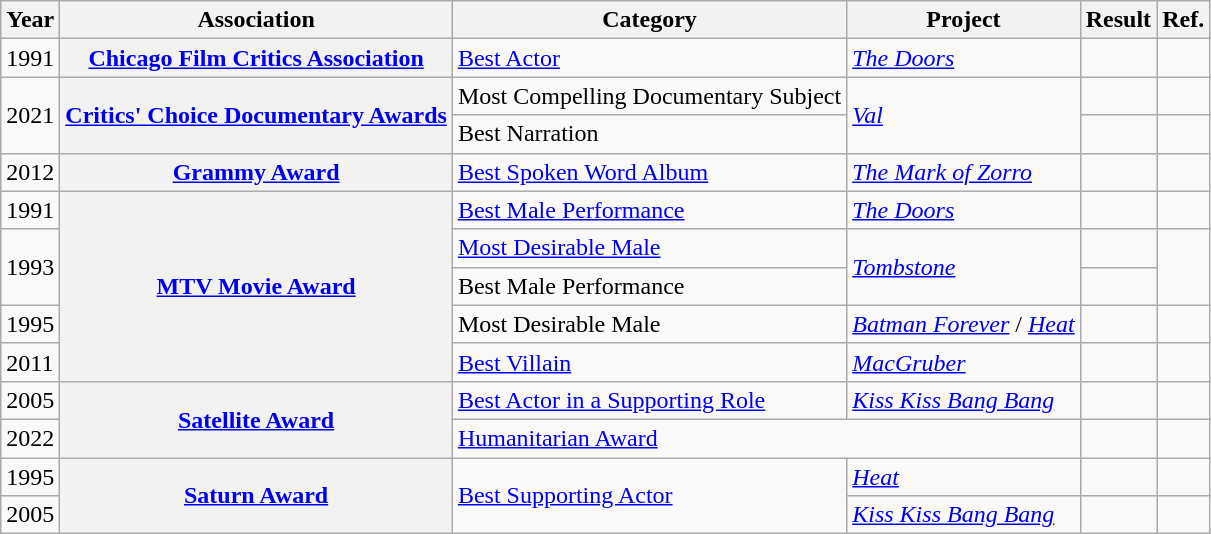<table class="wikitable sortable plainrowheaders">
<tr>
<th scope="col">Year</th>
<th scope="col">Association</th>
<th scope="col">Category</th>
<th scope="col">Project</th>
<th scope="col">Result</th>
<th class=unsortable>Ref.</th>
</tr>
<tr>
<td>1991</td>
<th scope="row"><a href='#'>Chicago Film Critics Association</a></th>
<td><a href='#'>Best Actor</a></td>
<td><em><a href='#'>The Doors</a></em></td>
<td></td>
<td></td>
</tr>
<tr>
<td rowspan=2>2021</td>
<th scope="row", rowspan=2><a href='#'>Critics' Choice Documentary Awards</a></th>
<td>Most Compelling Documentary Subject</td>
<td rowspan=2><em><a href='#'>Val</a></em></td>
<td></td>
<td></td>
</tr>
<tr>
<td>Best Narration</td>
<td></td>
<td></td>
</tr>
<tr>
<td>2012</td>
<th scope="row"><a href='#'>Grammy Award</a></th>
<td><a href='#'>Best Spoken Word Album</a></td>
<td><em><a href='#'>The Mark of Zorro</a></em></td>
<td></td>
<td></td>
</tr>
<tr>
<td>1991</td>
<th scope="row", rowspan=5><a href='#'>MTV Movie Award</a></th>
<td><a href='#'>Best Male Performance</a></td>
<td><em><a href='#'>The Doors</a></em></td>
<td></td>
<td></td>
</tr>
<tr>
<td rowspan=2>1993</td>
<td><a href='#'>Most Desirable Male</a></td>
<td rowspan=2><em><a href='#'>Tombstone</a></em></td>
<td></td>
<td rowspan=2></td>
</tr>
<tr>
<td>Best Male Performance</td>
<td></td>
</tr>
<tr>
<td>1995</td>
<td>Most Desirable Male</td>
<td><em><a href='#'>Batman Forever</a></em> / <em><a href='#'>Heat</a></em></td>
<td></td>
<td></td>
</tr>
<tr>
<td>2011</td>
<td><a href='#'>Best Villain</a></td>
<td><em><a href='#'>MacGruber</a></em></td>
<td></td>
<td></td>
</tr>
<tr>
<td>2005</td>
<th scope="row", rowspan=2><a href='#'>Satellite Award</a></th>
<td><a href='#'>Best Actor in a Supporting Role</a></td>
<td><em><a href='#'>Kiss Kiss Bang Bang</a></em></td>
<td></td>
<td></td>
</tr>
<tr>
<td>2022</td>
<td colspan=2><a href='#'>Humanitarian Award</a></td>
<td></td>
<td></td>
</tr>
<tr>
<td>1995</td>
<th scope="row", rowspan=2><a href='#'>Saturn Award</a></th>
<td rowspan=2><a href='#'>Best Supporting Actor</a></td>
<td><em><a href='#'>Heat</a></em></td>
<td></td>
<td></td>
</tr>
<tr>
<td>2005</td>
<td><em><a href='#'>Kiss Kiss Bang Bang</a></em></td>
<td></td>
<td></td>
</tr>
</table>
